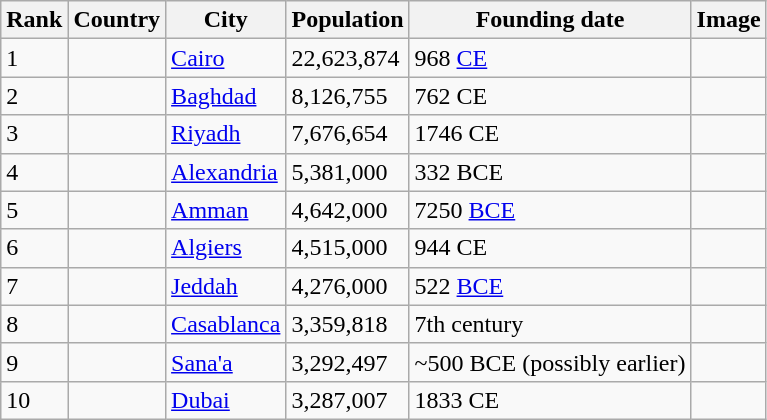<table class="wikitable sortable">
<tr>
<th>Rank</th>
<th>Country</th>
<th>City</th>
<th>Population</th>
<th>Founding date</th>
<th>Image</th>
</tr>
<tr>
<td>1</td>
<td></td>
<td><a href='#'>Cairo</a></td>
<td>22,623,874</td>
<td>968 <a href='#'>CE</a></td>
<td></td>
</tr>
<tr>
<td>2</td>
<td></td>
<td><a href='#'>Baghdad</a></td>
<td>8,126,755</td>
<td>762 CE</td>
<td></td>
</tr>
<tr>
<td>3</td>
<td></td>
<td><a href='#'>Riyadh</a></td>
<td>7,676,654</td>
<td>1746 CE</td>
<td></td>
</tr>
<tr>
<td>4</td>
<td></td>
<td><a href='#'>Alexandria</a></td>
<td>5,381,000</td>
<td>332 BCE</td>
<td></td>
</tr>
<tr>
<td>5</td>
<td></td>
<td><a href='#'>Amman</a></td>
<td>4,642,000</td>
<td>7250 <a href='#'>BCE</a></td>
<td></td>
</tr>
<tr>
<td>6</td>
<td></td>
<td><a href='#'>Algiers</a></td>
<td>4,515,000</td>
<td>944 CE</td>
<td></td>
</tr>
<tr>
<td>7</td>
<td></td>
<td><a href='#'>Jeddah</a></td>
<td>4,276,000</td>
<td>522 <a href='#'>BCE</a></td>
<td></td>
</tr>
<tr>
<td>8</td>
<td></td>
<td><a href='#'>Casablanca</a></td>
<td>3,359,818</td>
<td>7th century</td>
<td></td>
</tr>
<tr>
<td>9</td>
<td></td>
<td><a href='#'>Sana'a</a></td>
<td>3,292,497</td>
<td>~500 BCE (possibly earlier)</td>
<td></td>
</tr>
<tr>
<td>10</td>
<td></td>
<td><a href='#'>Dubai</a></td>
<td>3,287,007</td>
<td>1833 CE</td>
<td></td>
</tr>
</table>
